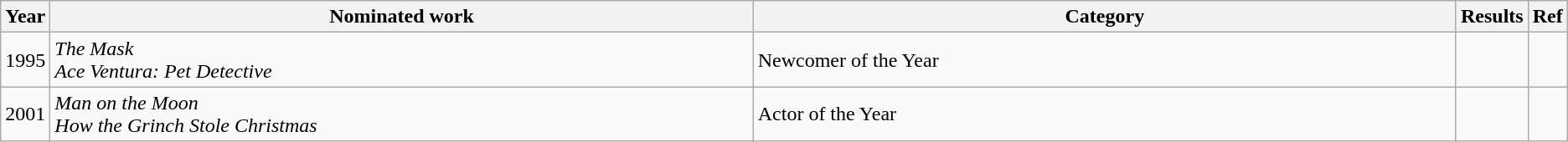<table class="wikitable">
<tr>
<th scope="col" style="width:1em;">Year</th>
<th scope="col" style="width:35em;">Nominated work</th>
<th scope="col" style="width:35em;">Category</th>
<th scope="col" style="width:1em;">Results</th>
<th scope="col" style="width:1em;">Ref</th>
</tr>
<tr>
<td>1995</td>
<td><em>The Mask</em><br><em>Ace Ventura: Pet Detective</em></td>
<td>Newcomer of the Year</td>
<td></td>
<td></td>
</tr>
<tr>
<td>2001</td>
<td><em>Man on the Moon</em><br><em>How the Grinch Stole Christmas</em></td>
<td>Actor of the Year</td>
<td></td>
<td></td>
</tr>
</table>
